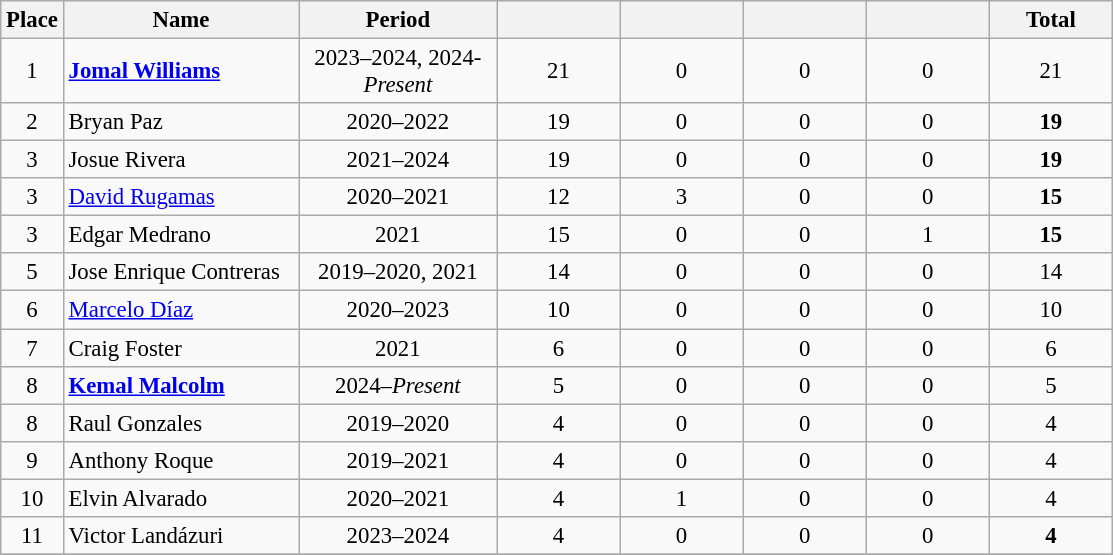<table class="wikitable sortable" style="font-size: 95%; text-align: center;">
<tr>
<th width=30>Place</th>
<th width=150>Name</th>
<th width=125>Period</th>
<th width=75></th>
<th width=75></th>
<th width=75></th>
<th width=75></th>
<th width=75><strong>Total</strong></th>
</tr>
<tr>
<td>1</td>
<td align="left"> <strong><a href='#'>Jomal Williams</a></strong></td>
<td>2023–2024, 2024-<em>Present</em></td>
<td>21</td>
<td>0</td>
<td>0</td>
<td>0</td>
<td>21</td>
</tr>
<tr>
<td>2</td>
<td align="left"> Bryan Paz</td>
<td>2020–2022</td>
<td>19</td>
<td>0</td>
<td>0</td>
<td>0</td>
<td><strong>19</strong></td>
</tr>
<tr>
<td>3</td>
<td align="left"> Josue Rivera</td>
<td>2021–2024</td>
<td>19</td>
<td>0</td>
<td>0</td>
<td>0</td>
<td><strong>19</strong></td>
</tr>
<tr>
<td>3</td>
<td align="left"> <a href='#'>David Rugamas</a></td>
<td>2020–2021</td>
<td>12</td>
<td>3</td>
<td>0</td>
<td>0</td>
<td><strong>15</strong></td>
</tr>
<tr>
<td>3</td>
<td align="left"> Edgar Medrano</td>
<td>2021</td>
<td>15</td>
<td>0</td>
<td>0</td>
<td>1</td>
<td><strong>15</strong></td>
</tr>
<tr>
<td>5</td>
<td align="left"> Jose Enrique Contreras</td>
<td>2019–2020, 2021</td>
<td>14</td>
<td>0</td>
<td>0</td>
<td>0</td>
<td>14</td>
</tr>
<tr>
<td>6</td>
<td align="left"> <a href='#'>Marcelo Díaz</a></td>
<td>2020–2023</td>
<td>10</td>
<td>0</td>
<td>0</td>
<td>0</td>
<td>10</td>
</tr>
<tr>
<td>7</td>
<td align="left"> Craig Foster</td>
<td>2021</td>
<td>6</td>
<td>0</td>
<td>0</td>
<td>0</td>
<td>6</td>
</tr>
<tr>
<td>8</td>
<td align="left"> <strong><a href='#'>Kemal Malcolm</a></strong></td>
<td>2024–<em>Present</em></td>
<td>5</td>
<td>0</td>
<td>0</td>
<td>0</td>
<td>5</td>
</tr>
<tr>
<td>8</td>
<td align="left"> Raul Gonzales</td>
<td>2019–2020</td>
<td>4</td>
<td>0</td>
<td>0</td>
<td>0</td>
<td>4</td>
</tr>
<tr>
<td>9</td>
<td align="left"> Anthony Roque</td>
<td>2019–2021</td>
<td>4</td>
<td>0</td>
<td>0</td>
<td>0</td>
<td>4</td>
</tr>
<tr>
<td>10</td>
<td align="left"> Elvin Alvarado</td>
<td>2020–2021</td>
<td>4</td>
<td>1</td>
<td>0</td>
<td>0</td>
<td>4</td>
</tr>
<tr>
<td>11</td>
<td align="left"> Victor Landázuri</td>
<td>2023–2024</td>
<td>4</td>
<td>0</td>
<td>0</td>
<td>0</td>
<td><strong>4</strong></td>
</tr>
<tr>
</tr>
</table>
